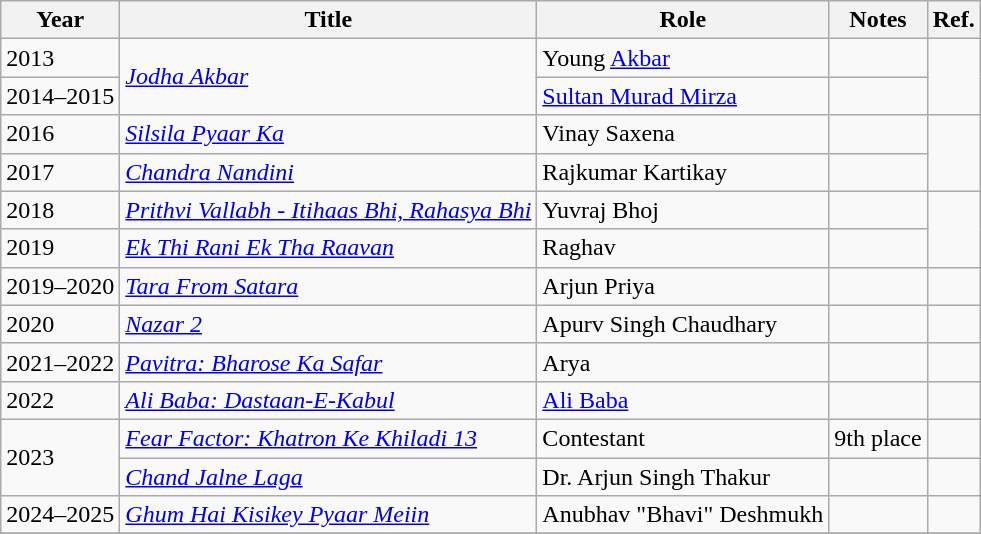<table class="wikitable sortable">
<tr>
<th>Year</th>
<th>Title</th>
<th>Role</th>
<th>Notes</th>
<th>Ref.</th>
</tr>
<tr>
<td>2013</td>
<td rowspan = "2"><em><a href='#'>Jodha Akbar</a></em></td>
<td>Young <a href='#'>Akbar</a></td>
<td></td>
<td rowspan="2"></td>
</tr>
<tr>
<td>2014–2015</td>
<td><a href='#'>Sultan Murad Mirza</a></td>
<td></td>
</tr>
<tr>
<td>2016</td>
<td><em><a href='#'>Silsila Pyaar Ka</a></em></td>
<td>Vinay Saxena</td>
<td></td>
<td rowspan="2"></td>
</tr>
<tr>
<td>2017</td>
<td><em><a href='#'>Chandra Nandini</a></em></td>
<td>Rajkumar Kartikay</td>
<td></td>
</tr>
<tr>
<td>2018</td>
<td><em><a href='#'>Prithvi Vallabh - Itihaas Bhi, Rahasya Bhi</a></em></td>
<td>Yuvraj Bhoj</td>
<td></td>
<td rowspan="2"></td>
</tr>
<tr>
<td>2019</td>
<td><em><a href='#'>Ek Thi Rani Ek Tha Raavan</a></em></td>
<td>Raghav</td>
<td></td>
</tr>
<tr>
<td>2019–2020</td>
<td><em><a href='#'>Tara From Satara</a></em></td>
<td>Arjun Priya</td>
<td></td>
<td></td>
</tr>
<tr>
<td>2020</td>
<td><em><a href='#'> Nazar 2</a></em></td>
<td>Apurv Singh Chaudhary</td>
<td></td>
<td></td>
</tr>
<tr>
<td>2021–2022</td>
<td><em><a href='#'>Pavitra: Bharose Ka Safar</a></em></td>
<td>Arya</td>
<td></td>
<td></td>
</tr>
<tr>
<td>2022</td>
<td><em><a href='#'> Ali Baba: Dastaan-E-Kabul</a></em></td>
<td><a href='#'>Ali Baba</a></td>
<td></td>
<td></td>
</tr>
<tr>
<td rowspan="2">2023</td>
<td><em><a href='#'>Fear Factor: Khatron Ke Khiladi 13</a></em></td>
<td>Contestant</td>
<td>9th place</td>
<td></td>
</tr>
<tr>
<td><em><a href='#'>Chand Jalne Laga</a></em></td>
<td>Dr. Arjun Singh Thakur</td>
<td></td>
<td></td>
</tr>
<tr>
<td>2024–2025</td>
<td><em><a href='#'>Ghum Hai Kisikey Pyaar Meiin</a></em></td>
<td>Anubhav "Bhavi" Deshmukh</td>
<td></td>
<td></td>
</tr>
<tr>
</tr>
</table>
